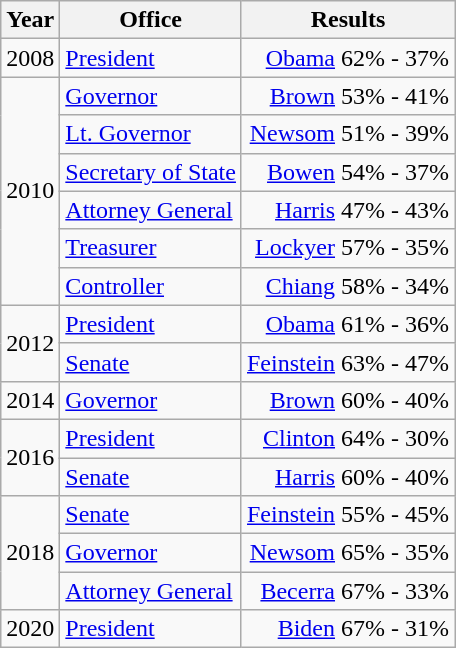<table class=wikitable>
<tr>
<th>Year</th>
<th>Office</th>
<th>Results</th>
</tr>
<tr>
<td>2008</td>
<td><a href='#'>President</a></td>
<td align="right" ><a href='#'>Obama</a> 62% - 37%</td>
</tr>
<tr>
<td rowspan=6>2010</td>
<td><a href='#'>Governor</a></td>
<td align="right" ><a href='#'>Brown</a> 53% - 41%</td>
</tr>
<tr>
<td><a href='#'>Lt. Governor</a></td>
<td align="right" ><a href='#'>Newsom</a> 51% - 39%</td>
</tr>
<tr>
<td><a href='#'>Secretary of State</a></td>
<td align="right" ><a href='#'>Bowen</a> 54% - 37%</td>
</tr>
<tr>
<td><a href='#'>Attorney General</a></td>
<td align="right" ><a href='#'>Harris</a> 47% - 43%</td>
</tr>
<tr>
<td><a href='#'>Treasurer</a></td>
<td align="right" ><a href='#'>Lockyer</a> 57% - 35%</td>
</tr>
<tr>
<td><a href='#'>Controller</a></td>
<td align="right" ><a href='#'>Chiang</a> 58% - 34%</td>
</tr>
<tr>
<td rowspan=2>2012</td>
<td><a href='#'>President</a></td>
<td align="right" ><a href='#'>Obama</a> 61% - 36%</td>
</tr>
<tr>
<td><a href='#'>Senate</a></td>
<td align="right" ><a href='#'>Feinstein</a> 63% - 47%</td>
</tr>
<tr>
<td>2014</td>
<td><a href='#'>Governor</a></td>
<td align="right" ><a href='#'>Brown</a> 60% - 40%</td>
</tr>
<tr>
<td rowspan=2>2016</td>
<td><a href='#'>President</a></td>
<td align="right" ><a href='#'>Clinton</a> 64% - 30%</td>
</tr>
<tr>
<td><a href='#'>Senate</a></td>
<td align="right" ><a href='#'>Harris</a> 60% - 40%</td>
</tr>
<tr>
<td rowspan=3>2018</td>
<td><a href='#'>Senate</a></td>
<td align="right" ><a href='#'>Feinstein</a> 55% - 45%</td>
</tr>
<tr>
<td><a href='#'>Governor</a></td>
<td align="right" ><a href='#'>Newsom</a> 65% - 35%</td>
</tr>
<tr>
<td><a href='#'>Attorney General</a></td>
<td align="right" ><a href='#'>Becerra</a> 67% - 33%</td>
</tr>
<tr>
<td>2020</td>
<td><a href='#'>President</a></td>
<td align="right" ><a href='#'>Biden</a> 67% - 31%</td>
</tr>
</table>
